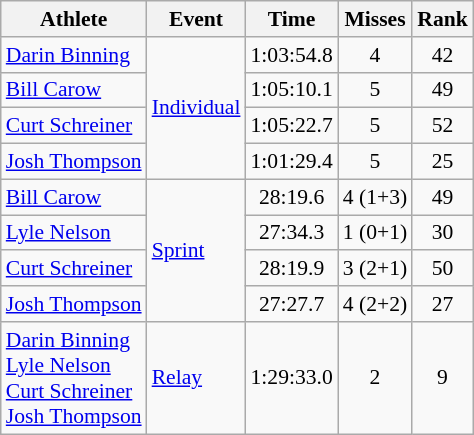<table class=wikitable style=font-size:90%;text-align:center>
<tr>
<th>Athlete</th>
<th>Event</th>
<th>Time</th>
<th>Misses</th>
<th>Rank</th>
</tr>
<tr>
<td align=left><a href='#'>Darin Binning</a></td>
<td align=left rowspan=4><a href='#'>Individual</a></td>
<td>1:03:54.8</td>
<td>4</td>
<td>42</td>
</tr>
<tr>
<td align=left><a href='#'>Bill Carow</a></td>
<td>1:05:10.1</td>
<td>5</td>
<td>49</td>
</tr>
<tr>
<td align=left><a href='#'>Curt Schreiner</a></td>
<td>1:05:22.7</td>
<td>5</td>
<td>52</td>
</tr>
<tr>
<td align=left><a href='#'>Josh Thompson</a></td>
<td>1:01:29.4</td>
<td>5</td>
<td>25</td>
</tr>
<tr>
<td align=left><a href='#'>Bill Carow</a></td>
<td align=left rowspan=4><a href='#'>Sprint</a></td>
<td>28:19.6</td>
<td>4 (1+3)</td>
<td>49</td>
</tr>
<tr>
<td align=left><a href='#'>Lyle Nelson</a></td>
<td>27:34.3</td>
<td>1 (0+1)</td>
<td>30</td>
</tr>
<tr>
<td align=left><a href='#'>Curt Schreiner</a></td>
<td>28:19.9</td>
<td>3 (2+1)</td>
<td>50</td>
</tr>
<tr>
<td align=left><a href='#'>Josh Thompson</a></td>
<td>27:27.7</td>
<td>4 (2+2)</td>
<td>27</td>
</tr>
<tr>
<td align=left><a href='#'>Darin Binning</a><br><a href='#'>Lyle Nelson</a><br><a href='#'>Curt Schreiner</a><br><a href='#'>Josh Thompson</a></td>
<td align=left><a href='#'>Relay</a></td>
<td>1:29:33.0</td>
<td>2</td>
<td>9</td>
</tr>
</table>
